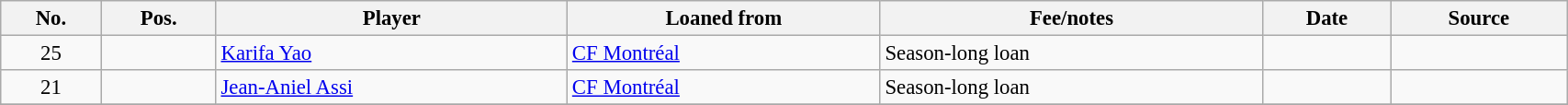<table class="wikitable sortable" style="width:90%; text-align:center; font-size:95%; text-align:left;">
<tr>
<th>No.</th>
<th>Pos.</th>
<th>Player</th>
<th>Loaned from</th>
<th>Fee/notes</th>
<th>Date</th>
<th>Source</th>
</tr>
<tr>
<td align=center>25</td>
<td align=center></td>
<td align=Yao, Karifa> <a href='#'>Karifa Yao</a></td>
<td> <a href='#'>CF Montréal</a></td>
<td>Season-long loan</td>
<td></td>
<td></td>
</tr>
<tr>
<td align=center>21</td>
<td align=center></td>
<td align=Assi, Jean-Aniel> <a href='#'>Jean-Aniel Assi</a></td>
<td> <a href='#'>CF Montréal</a></td>
<td>Season-long loan</td>
<td></td>
<td></td>
</tr>
<tr>
</tr>
</table>
